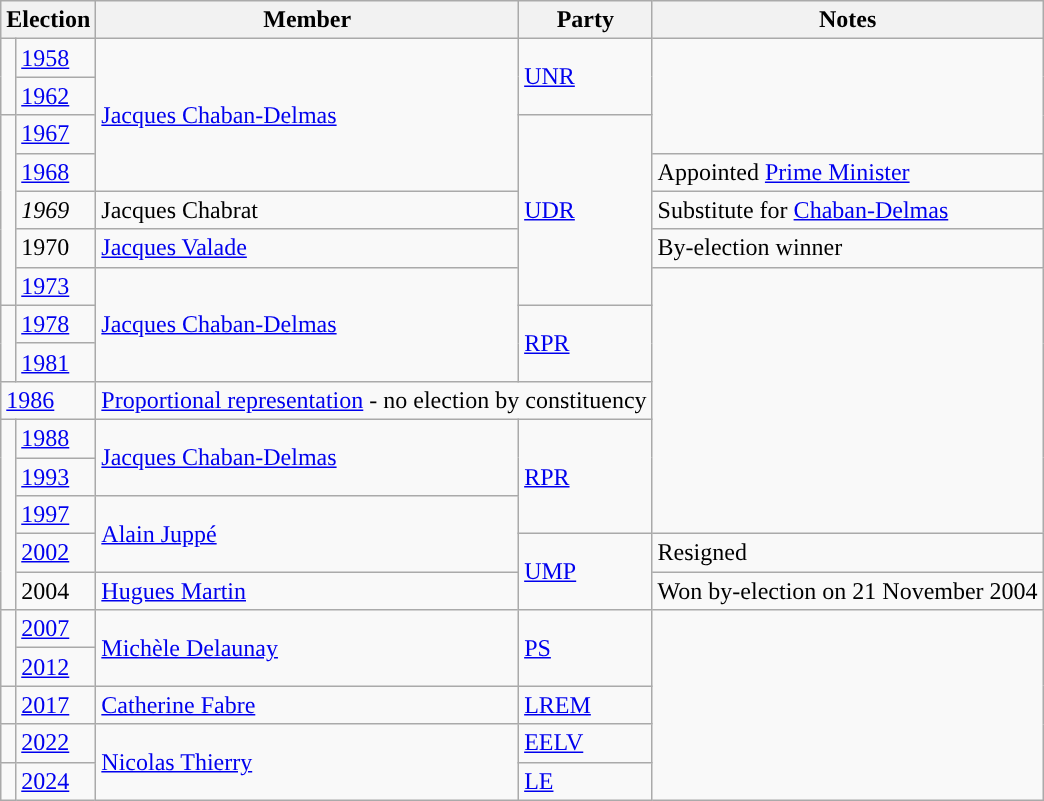<table class="wikitable">
<tr>
<th colspan="2">Election</th>
<th>Member</th>
<th>Party</th>
<th>Notes</th>
</tr>
<tr>
<td rowspan="2" style="color:inherit;background-color: "></td>
<td><a href='#'>1958</a></td>
<td rowspan="4"><a href='#'>Jacques Chaban-Delmas</a></td>
<td rowspan="2"><a href='#'>UNR</a></td>
</tr>
<tr>
<td><a href='#'>1962</a></td>
</tr>
<tr>
<td rowspan="5" style="color:inherit;background-color: "></td>
<td><a href='#'>1967</a></td>
<td rowspan="5"><a href='#'>UDR</a></td>
</tr>
<tr>
<td><a href='#'>1968</a></td>
<td>Appointed <a href='#'>Prime Minister</a></td>
</tr>
<tr>
<td><em>1969</em></td>
<td>Jacques Chabrat</td>
<td>Substitute for <a href='#'>Chaban-Delmas</a></td>
</tr>
<tr>
<td>1970</td>
<td><a href='#'>Jacques Valade</a></td>
<td>By-election winner</td>
</tr>
<tr>
<td><a href='#'>1973</a></td>
<td rowspan="3"><a href='#'>Jacques Chaban-Delmas</a></td>
</tr>
<tr>
<td rowspan="2" style="color:inherit;background-color: "></td>
<td><a href='#'>1978</a></td>
<td rowspan="2"><a href='#'>RPR</a></td>
</tr>
<tr>
<td><a href='#'>1981</a></td>
</tr>
<tr>
<td colspan="2"><a href='#'>1986</a></td>
<td colspan="2"><a href='#'>Proportional representation</a> - no election by constituency</td>
</tr>
<tr>
<td rowspan="5" style="color:inherit;background-color: "></td>
<td><a href='#'>1988</a></td>
<td rowspan="2"><a href='#'>Jacques Chaban-Delmas</a></td>
<td rowspan="3"><a href='#'>RPR</a></td>
</tr>
<tr>
<td><a href='#'>1993</a></td>
</tr>
<tr>
<td><a href='#'>1997</a></td>
<td rowspan="2"><a href='#'>Alain Juppé</a></td>
</tr>
<tr>
<td><a href='#'>2002</a></td>
<td rowspan="2"><a href='#'>UMP</a></td>
<td>Resigned</td>
</tr>
<tr>
<td>2004</td>
<td><a href='#'>Hugues Martin</a></td>
<td>Won by-election on 21 November 2004</td>
</tr>
<tr>
<td rowspan=2 style="color:inherit;background-color: "></td>
<td><a href='#'>2007</a></td>
<td rowspan=2><a href='#'>Michèle Delaunay</a></td>
<td rowspan=2><a href='#'>PS</a></td>
</tr>
<tr>
<td><a href='#'>2012</a></td>
</tr>
<tr>
<td style="color:inherit;background-color: "></td>
<td><a href='#'>2017</a></td>
<td><a href='#'>Catherine Fabre</a></td>
<td><a href='#'>LREM</a></td>
</tr>
<tr>
<td style="color:inherit;background-color: "></td>
<td><a href='#'>2022</a></td>
<td rowspan="2"><a href='#'>Nicolas Thierry</a></td>
<td><a href='#'>EELV</a></td>
</tr>
<tr>
<td style="color:inherit;background-color: "></td>
<td><a href='#'>2024</a></td>
<td><a href='#'>LE</a></td>
</tr>
</table>
